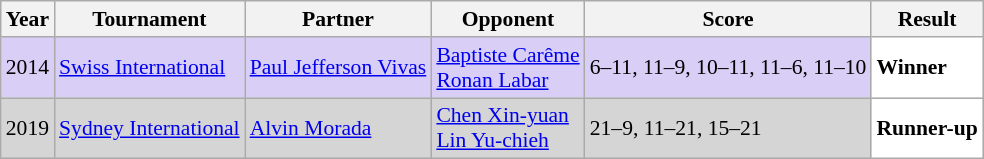<table class="sortable wikitable" style="font-size: 90%;">
<tr>
<th>Year</th>
<th>Tournament</th>
<th>Partner</th>
<th>Opponent</th>
<th>Score</th>
<th>Result</th>
</tr>
<tr style="background:#D8CEF6">
<td align="center">2014</td>
<td align="left"><a href='#'>Swiss International</a></td>
<td align="left"> <a href='#'>Paul Jefferson Vivas</a></td>
<td align="left"> <a href='#'>Baptiste Carême</a> <br>  <a href='#'>Ronan Labar</a></td>
<td align="left">6–11, 11–9, 10–11, 11–6, 11–10</td>
<td style="text-align:left; background:white"> <strong>Winner</strong></td>
</tr>
<tr style="background:#D5D5D5">
<td align="center">2019</td>
<td align="left"><a href='#'>Sydney International</a></td>
<td align="left"> <a href='#'>Alvin Morada</a></td>
<td align="left"> <a href='#'>Chen Xin-yuan</a> <br>  <a href='#'>Lin Yu-chieh</a></td>
<td align="left">21–9, 11–21, 15–21</td>
<td style="text-align:left; background:white"> <strong>Runner-up</strong></td>
</tr>
</table>
